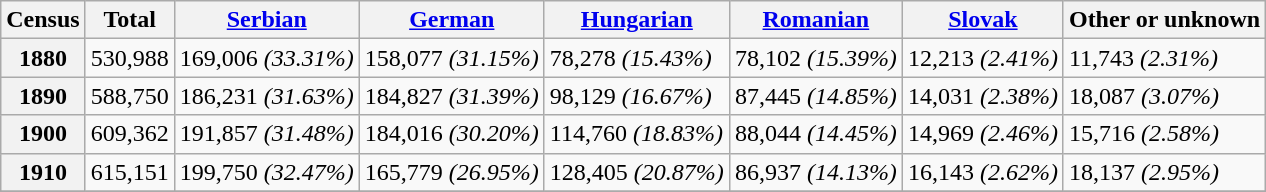<table class="wikitable">
<tr>
<th>Census</th>
<th>Total</th>
<th><a href='#'>Serbian</a></th>
<th><a href='#'>German</a></th>
<th><a href='#'>Hungarian</a></th>
<th><a href='#'>Romanian</a></th>
<th><a href='#'>Slovak</a></th>
<th>Other or unknown</th>
</tr>
<tr>
<th>1880</th>
<td>530,988</td>
<td>169,006 <em>(33.31%)</em></td>
<td>158,077 <em>(31.15%)</em></td>
<td>78,278 <em>(15.43%)</em></td>
<td>78,102 <em>(15.39%)</em></td>
<td>12,213 <em>(2.41%)</em></td>
<td>11,743 <em>(2.31%)</em></td>
</tr>
<tr>
<th>1890</th>
<td>588,750</td>
<td>186,231 <em>(31.63%)</em></td>
<td>184,827 <em>(31.39%)</em></td>
<td>98,129 <em>(16.67%)</em></td>
<td>87,445 <em>(14.85%)</em></td>
<td>14,031 <em>(2.38%)</em></td>
<td>18,087 <em>(3.07%)</em></td>
</tr>
<tr>
<th>1900</th>
<td>609,362</td>
<td>191,857 <em>(31.48%)</em></td>
<td>184,016 <em>(30.20%)</em></td>
<td>114,760 <em>(18.83%)</em></td>
<td>88,044 <em>(14.45%)</em></td>
<td>14,969 <em>(2.46%)</em></td>
<td>15,716 <em>(2.58%)</em></td>
</tr>
<tr>
<th>1910</th>
<td>615,151</td>
<td>199,750 <em>(32.47%)</em></td>
<td>165,779 <em>(26.95%)</em></td>
<td>128,405 <em>(20.87%)</em></td>
<td>86,937 <em>(14.13%)</em></td>
<td>16,143 <em>(2.62%)</em></td>
<td>18,137 <em>(2.95%)</em></td>
</tr>
<tr>
</tr>
</table>
